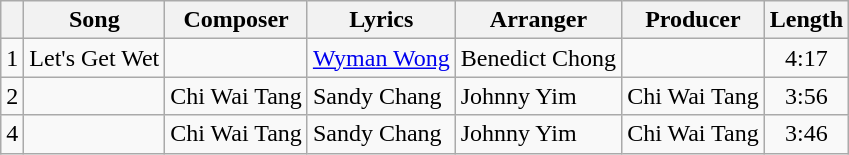<table class="wikitable sortable">
<tr>
<th></th>
<th>Song</th>
<th>Composer</th>
<th>Lyrics</th>
<th>Arranger</th>
<th>Producer</th>
<th>Length</th>
</tr>
<tr>
<td style="text-align: center;">1</td>
<td>Let's Get Wet</td>
<td></td>
<td><a href='#'>Wyman Wong</a></td>
<td>Benedict Chong</td>
<td></td>
<td style="text-align: center;">4:17</td>
</tr>
<tr>
<td style="text-align: center;">2</td>
<td></td>
<td>Chi Wai Tang</td>
<td>Sandy Chang</td>
<td>Johnny Yim</td>
<td>Chi Wai Tang</td>
<td style="text-align: center;">3:56</td>
</tr>
<tr>
<td style="text-align: center;">4</td>
<td></td>
<td>Chi Wai Tang</td>
<td>Sandy Chang</td>
<td>Johnny Yim</td>
<td>Chi Wai Tang</td>
<td style="text-align: center;">3:46</td>
</tr>
</table>
